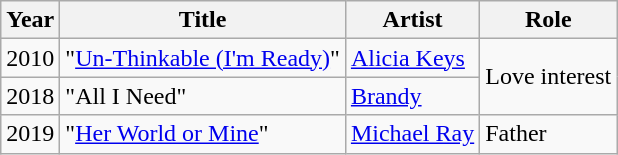<table class="wikitable">
<tr>
<th>Year</th>
<th>Title</th>
<th>Artist</th>
<th>Role</th>
</tr>
<tr>
<td>2010</td>
<td>"<a href='#'>Un-Thinkable (I'm Ready)</a>"</td>
<td><a href='#'>Alicia Keys</a></td>
<td rowspan="2">Love interest</td>
</tr>
<tr>
<td>2018</td>
<td>"All I Need"</td>
<td><a href='#'>Brandy</a></td>
</tr>
<tr>
<td>2019</td>
<td>"<a href='#'>Her World or Mine</a>"</td>
<td><a href='#'>Michael Ray</a></td>
<td>Father</td>
</tr>
</table>
